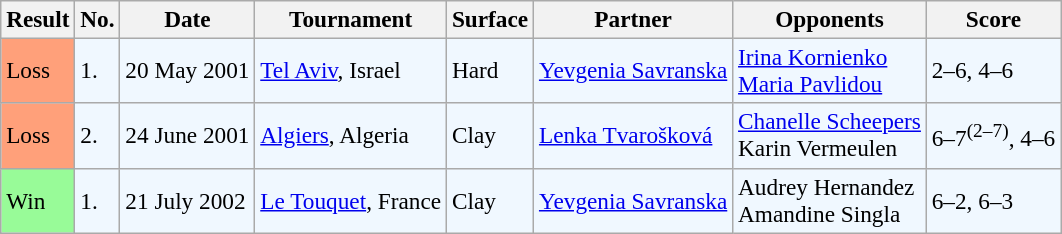<table class="sortable wikitable" style=font-size:97%>
<tr>
<th>Result</th>
<th>No.</th>
<th>Date</th>
<th>Tournament</th>
<th>Surface</th>
<th>Partner</th>
<th>Opponents</th>
<th>Score</th>
</tr>
<tr style="background:#f0f8ff;">
<td style="background:#ffa07a;">Loss</td>
<td>1.</td>
<td>20 May 2001</td>
<td><a href='#'>Tel Aviv</a>, Israel</td>
<td>Hard</td>
<td> <a href='#'>Yevgenia Savranska</a></td>
<td> <a href='#'>Irina Kornienko</a> <br>  <a href='#'>Maria Pavlidou</a></td>
<td>2–6, 4–6</td>
</tr>
<tr bgcolor="#f0f8ff">
<td style="background:#ffa07a;">Loss</td>
<td>2.</td>
<td>24 June 2001</td>
<td><a href='#'>Algiers</a>, Algeria</td>
<td>Clay</td>
<td> <a href='#'>Lenka Tvarošková</a></td>
<td> <a href='#'>Chanelle Scheepers</a><br>  Karin Vermeulen</td>
<td>6–7<sup>(2–7)</sup>, 4–6</td>
</tr>
<tr style="background:#f0f8ff;">
<td style="background:#98fb98;">Win</td>
<td>1.</td>
<td>21 July 2002</td>
<td><a href='#'>Le Touquet</a>, France</td>
<td>Clay</td>
<td> <a href='#'>Yevgenia Savranska</a></td>
<td> Audrey Hernandez <br>  Amandine Singla</td>
<td>6–2, 6–3</td>
</tr>
</table>
